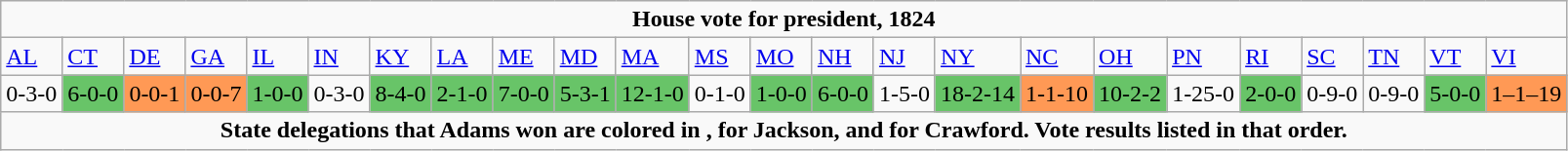<table class="wikitable">
<tr>
<td align=center colspan=24><strong>House vote for president, 1824</strong></td>
</tr>
<tr>
<td><a href='#'>AL</a></td>
<td><a href='#'>CT</a></td>
<td><a href='#'>DE</a></td>
<td><a href='#'>GA</a></td>
<td><a href='#'>IL</a></td>
<td><a href='#'>IN</a></td>
<td><a href='#'>KY</a></td>
<td><a href='#'>LA</a></td>
<td><a href='#'>ME</a></td>
<td><a href='#'>MD</a></td>
<td><a href='#'>MA</a></td>
<td><a href='#'>MS</a></td>
<td><a href='#'>MO</a></td>
<td><a href='#'>NH</a></td>
<td><a href='#'>NJ</a></td>
<td><a href='#'>NY</a></td>
<td><a href='#'>NC</a></td>
<td><a href='#'>OH</a></td>
<td><a href='#'>PN</a></td>
<td><a href='#'>RI</a></td>
<td><a href='#'>SC</a></td>
<td><a href='#'>TN</a></td>
<td><a href='#'>VT</a></td>
<td><a href='#'>VI</a></td>
</tr>
<tr>
<td>0-3-0</td>
<td style="background-color:#68C468">6-0-0</td>
<td style="background-color:#FF9955">0-0-1</td>
<td style="background-color:#FF9955">0-0-7</td>
<td style="background-color:#68C468">1-0-0</td>
<td>0-3-0</td>
<td style="background-color:#68C468">8-4-0</td>
<td style="background-color:#68C468">2-1-0</td>
<td style="background-color:#68C468">7-0-0</td>
<td style="background-color:#68C468">5-3-1</td>
<td style="background-color:#68C468">12-1-0</td>
<td>0-1-0</td>
<td style="background-color:#68C468">1-0-0</td>
<td style="background-color:#68C468">6-0-0</td>
<td>1-5-0</td>
<td style="background-color:#68C468">18-2-14</td>
<td style="background-color:#FF9955">1-1-10</td>
<td style="background-color:#68C468">10-2-2</td>
<td>1-25-0</td>
<td style="background-color:#68C468">2-0-0</td>
<td>0-9-0</td>
<td>0-9-0</td>
<td style="background-color:#68C468">5-0-0</td>
<td style="background-color:#FF9955">1–1–19</td>
</tr>
<tr>
<td align=center colspan=24><strong>State delegations that Adams won are colored in ,  for Jackson, and  for Crawford. Vote results listed in that order.</strong></td>
</tr>
</table>
